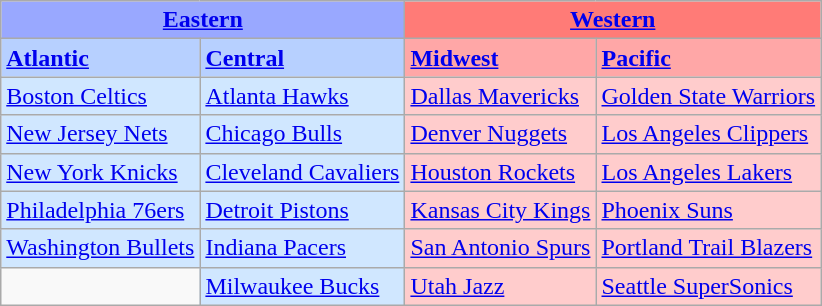<table class="wikitable">
<tr>
<th colspan="2" style="background-color: #99A8FF;"><a href='#'>Eastern</a></th>
<th colspan="2" style="background-color: #FF7B77;"><a href='#'>Western</a></th>
</tr>
<tr>
<td style="background-color: #B7D0FF;"><strong><a href='#'>Atlantic</a></strong></td>
<td style="background-color: #B7D0FF;"><strong><a href='#'>Central</a></strong></td>
<td style="background-color: #FFA7A7;"><strong><a href='#'>Midwest</a></strong></td>
<td style="background-color: #FFA7A7;"><strong><a href='#'>Pacific</a></strong></td>
</tr>
<tr>
<td style="background-color: #D0E7FF;"><a href='#'>Boston Celtics</a></td>
<td style="background-color: #D0E7FF;"><a href='#'>Atlanta Hawks</a></td>
<td style="background-color: #FFCCCC;"><a href='#'>Dallas Mavericks</a></td>
<td style="background-color: #FFCCCC;"><a href='#'>Golden State Warriors</a></td>
</tr>
<tr>
<td style="background-color: #D0E7FF;"><a href='#'>New Jersey Nets</a></td>
<td style="background-color: #D0E7FF;"><a href='#'>Chicago Bulls</a></td>
<td style="background-color: #FFCCCC;"><a href='#'>Denver Nuggets</a></td>
<td style="background-color: #FFCCCC;"><a href='#'>Los Angeles Clippers</a></td>
</tr>
<tr>
<td style="background-color: #D0E7FF;"><a href='#'>New York Knicks</a></td>
<td style="background-color: #D0E7FF;"><a href='#'>Cleveland Cavaliers</a></td>
<td style="background-color: #FFCCCC;"><a href='#'>Houston Rockets</a></td>
<td style="background-color: #FFCCCC;"><a href='#'>Los Angeles Lakers</a></td>
</tr>
<tr>
<td style="background-color: #D0E7FF;"><a href='#'>Philadelphia 76ers</a></td>
<td style="background-color: #D0E7FF;"><a href='#'>Detroit Pistons</a></td>
<td style="background-color: #FFCCCC;"><a href='#'>Kansas City Kings</a></td>
<td style="background-color: #FFCCCC;"><a href='#'>Phoenix Suns</a></td>
</tr>
<tr>
<td style="background-color: #D0E7FF;"><a href='#'>Washington Bullets</a></td>
<td style="background-color: #D0E7FF;"><a href='#'>Indiana Pacers</a></td>
<td style="background-color: #FFCCCC;"><a href='#'>San Antonio Spurs</a></td>
<td style="background-color: #FFCCCC;"><a href='#'>Portland Trail Blazers</a></td>
</tr>
<tr>
<td> </td>
<td style="background-color: #D0E7FF;"><a href='#'>Milwaukee Bucks</a></td>
<td style="background-color: #FFCCCC;"><a href='#'>Utah Jazz</a></td>
<td style="background-color: #FFCCCC;"><a href='#'>Seattle SuperSonics</a></td>
</tr>
</table>
